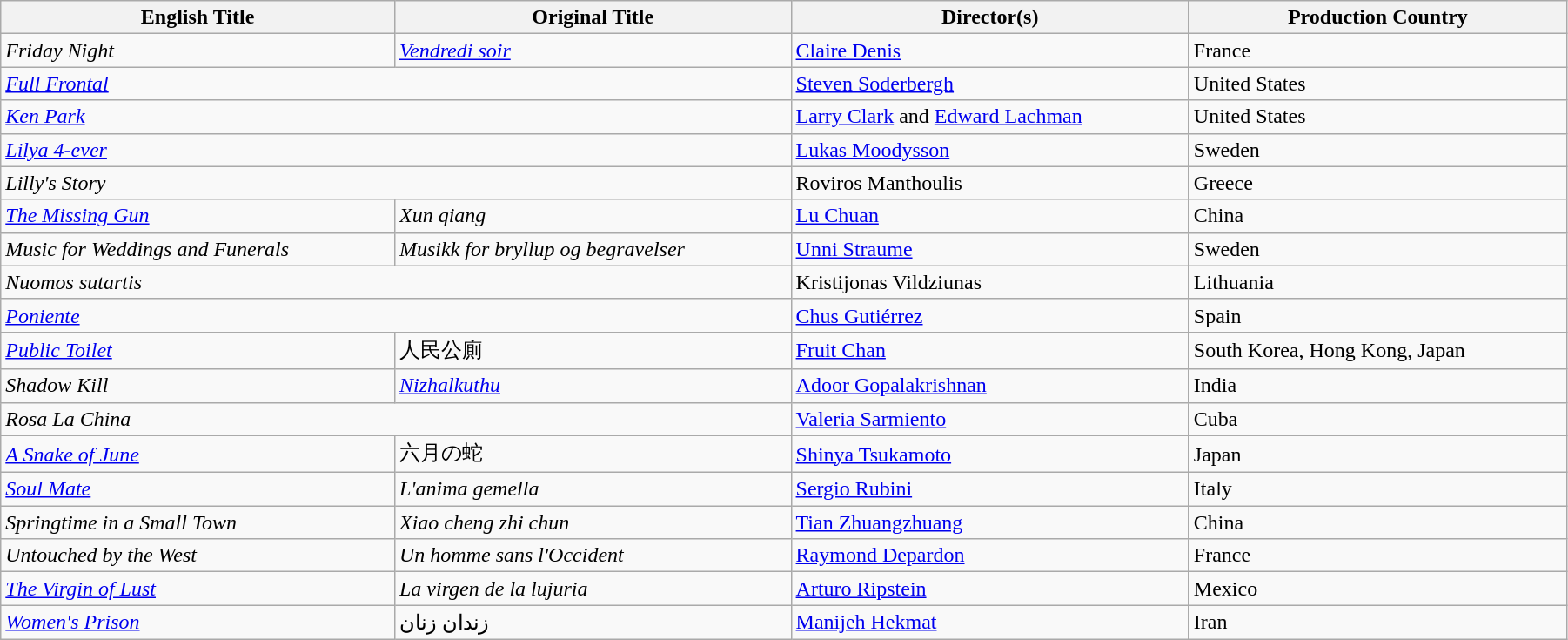<table class="wikitable" style="width:95%; margin-bottom:0px">
<tr>
<th>English Title</th>
<th>Original Title</th>
<th>Director(s)</th>
<th>Production Country</th>
</tr>
<tr>
<td><em>Friday Night</em></td>
<td><em><a href='#'>Vendredi soir</a></em></td>
<td><a href='#'>Claire Denis</a></td>
<td>France</td>
</tr>
<tr>
<td colspan=2><em><a href='#'>Full Frontal</a></em></td>
<td><a href='#'>Steven Soderbergh</a></td>
<td>United States</td>
</tr>
<tr>
<td colspan=2><em><a href='#'>Ken Park</a></em></td>
<td><a href='#'>Larry Clark</a> and <a href='#'>Edward Lachman</a></td>
<td>United States</td>
</tr>
<tr>
<td colspan="2"><em><a href='#'>Lilya 4-ever</a></em></td>
<td><a href='#'>Lukas Moodysson</a></td>
<td>Sweden</td>
</tr>
<tr>
<td colspan=2><em>Lilly's Story</em></td>
<td>Roviros Manthoulis</td>
<td>Greece</td>
</tr>
<tr>
<td><em><a href='#'>The Missing Gun</a></em></td>
<td><em>Xun qiang</em></td>
<td><a href='#'>Lu Chuan</a></td>
<td>China</td>
</tr>
<tr>
<td><em>Music for Weddings and Funerals</em></td>
<td><em>Musikk for bryllup og begravelser</em></td>
<td><a href='#'>Unni Straume</a></td>
<td>Sweden</td>
</tr>
<tr>
<td colspan=2><em>Nuomos sutartis</em></td>
<td>Kristijonas Vildziunas</td>
<td>Lithuania</td>
</tr>
<tr>
<td colspan=2><em><a href='#'>Poniente</a></em></td>
<td><a href='#'>Chus Gutiérrez</a></td>
<td>Spain</td>
</tr>
<tr>
<td><em><a href='#'>Public Toilet</a></em></td>
<td>人民公廁</td>
<td><a href='#'>Fruit Chan</a></td>
<td>South Korea, Hong Kong, Japan</td>
</tr>
<tr>
<td><em>Shadow Kill</em></td>
<td><em><a href='#'>Nizhalkuthu</a></em></td>
<td><a href='#'>Adoor Gopalakrishnan</a></td>
<td>India</td>
</tr>
<tr>
<td colspan=2><em>Rosa La China</em></td>
<td><a href='#'>Valeria Sarmiento</a></td>
<td>Cuba</td>
</tr>
<tr>
<td><em><a href='#'>A Snake of June</a></em></td>
<td>六月の蛇</td>
<td><a href='#'>Shinya Tsukamoto</a></td>
<td>Japan</td>
</tr>
<tr>
<td><em><a href='#'>Soul Mate</a></em></td>
<td><em>L'anima gemella</em></td>
<td><a href='#'>Sergio Rubini</a></td>
<td>Italy</td>
</tr>
<tr>
<td><em>Springtime in a Small Town</em></td>
<td><em>Xiao cheng zhi chun</em></td>
<td><a href='#'>Tian Zhuangzhuang</a></td>
<td>China</td>
</tr>
<tr>
<td><em>Untouched by the West</em></td>
<td><em>Un homme sans l'Occident</em></td>
<td><a href='#'>Raymond Depardon</a></td>
<td>France</td>
</tr>
<tr>
<td><em><a href='#'>The Virgin of Lust</a></em></td>
<td><em>La virgen de la lujuria</em></td>
<td><a href='#'>Arturo Ripstein</a></td>
<td>Mexico</td>
</tr>
<tr>
<td><em><a href='#'>Women's Prison</a></em></td>
<td>زندان زنان</td>
<td><a href='#'>Manijeh Hekmat</a></td>
<td>Iran</td>
</tr>
</table>
